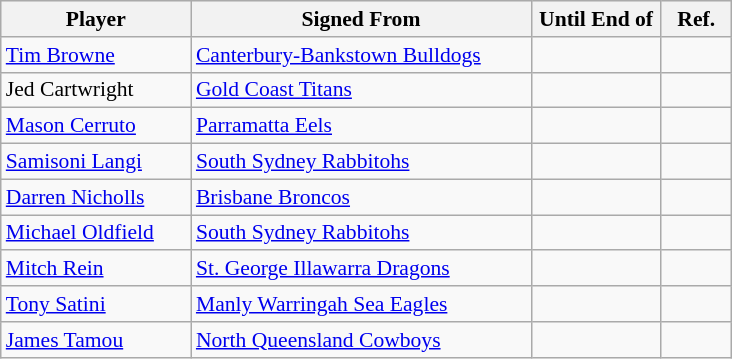<table class="wikitable" style="font-size:90%">
<tr bgcolor= #efefef>
<th width="120">Player</th>
<th width="220">Signed From</th>
<th width="80">Until End of</th>
<th width="40">Ref.</th>
</tr>
<tr>
<td><a href='#'>Tim Browne</a></td>
<td> <a href='#'>Canterbury-Bankstown Bulldogs</a></td>
<td></td>
<td></td>
</tr>
<tr>
<td>Jed Cartwright</td>
<td> <a href='#'>Gold Coast Titans</a></td>
<td></td>
<td></td>
</tr>
<tr>
<td><a href='#'>Mason Cerruto</a></td>
<td> <a href='#'>Parramatta Eels</a></td>
<td></td>
<td></td>
</tr>
<tr>
<td><a href='#'>Samisoni Langi</a></td>
<td> <a href='#'>South Sydney Rabbitohs</a></td>
<td></td>
<td></td>
</tr>
<tr>
<td><a href='#'>Darren Nicholls</a></td>
<td> <a href='#'>Brisbane Broncos</a></td>
<td></td>
<td></td>
</tr>
<tr>
<td><a href='#'>Michael Oldfield</a></td>
<td> <a href='#'>South Sydney Rabbitohs</a></td>
<td></td>
<td></td>
</tr>
<tr>
<td><a href='#'>Mitch Rein</a></td>
<td> <a href='#'>St. George Illawarra Dragons</a></td>
<td></td>
<td></td>
</tr>
<tr>
<td><a href='#'>Tony Satini</a></td>
<td> <a href='#'>Manly Warringah Sea Eagles</a></td>
<td></td>
<td></td>
</tr>
<tr>
<td><a href='#'>James Tamou</a></td>
<td> <a href='#'>North Queensland Cowboys</a></td>
<td></td>
<td></td>
</tr>
</table>
